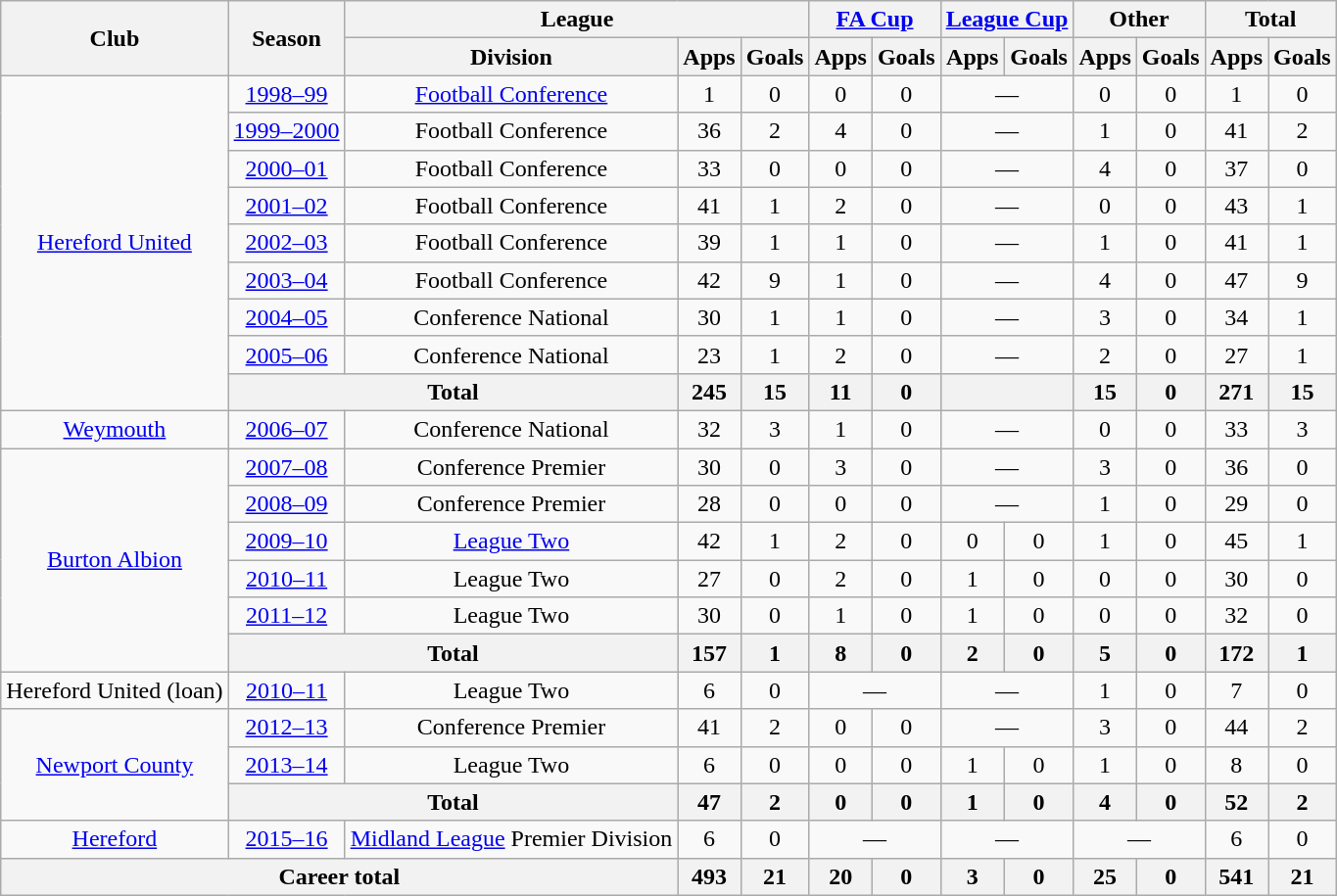<table class="wikitable" style="text-align:center">
<tr>
<th rowspan="2">Club</th>
<th rowspan="2">Season</th>
<th colspan="3">League</th>
<th colspan="2"><a href='#'>FA Cup</a></th>
<th colspan="2"><a href='#'>League Cup</a></th>
<th colspan="2">Other</th>
<th colspan="2">Total</th>
</tr>
<tr>
<th>Division</th>
<th>Apps</th>
<th>Goals</th>
<th>Apps</th>
<th>Goals</th>
<th>Apps</th>
<th>Goals</th>
<th>Apps</th>
<th>Goals</th>
<th>Apps</th>
<th>Goals</th>
</tr>
<tr>
<td rowspan="9"><a href='#'>Hereford United</a></td>
<td><a href='#'>1998–99</a></td>
<td><a href='#'>Football Conference</a></td>
<td>1</td>
<td>0</td>
<td>0</td>
<td>0</td>
<td colspan="2">—</td>
<td>0</td>
<td>0</td>
<td>1</td>
<td>0</td>
</tr>
<tr>
<td><a href='#'>1999–2000</a></td>
<td>Football Conference</td>
<td>36</td>
<td>2</td>
<td>4</td>
<td>0</td>
<td colspan="2">—</td>
<td>1</td>
<td>0</td>
<td>41</td>
<td>2</td>
</tr>
<tr>
<td><a href='#'>2000–01</a></td>
<td>Football Conference</td>
<td>33</td>
<td>0</td>
<td>0</td>
<td>0</td>
<td colspan="2">—</td>
<td>4</td>
<td>0</td>
<td>37</td>
<td>0</td>
</tr>
<tr>
<td><a href='#'>2001–02</a></td>
<td>Football Conference</td>
<td>41</td>
<td>1</td>
<td>2</td>
<td>0</td>
<td colspan="2">—</td>
<td>0</td>
<td>0</td>
<td>43</td>
<td>1</td>
</tr>
<tr>
<td><a href='#'>2002–03</a></td>
<td>Football Conference</td>
<td>39</td>
<td>1</td>
<td>1</td>
<td>0</td>
<td colspan="2">—</td>
<td>1</td>
<td>0</td>
<td>41</td>
<td>1</td>
</tr>
<tr>
<td><a href='#'>2003–04</a></td>
<td>Football Conference</td>
<td>42</td>
<td>9</td>
<td>1</td>
<td>0</td>
<td colspan="2">—</td>
<td>4</td>
<td>0</td>
<td>47</td>
<td>9</td>
</tr>
<tr>
<td><a href='#'>2004–05</a></td>
<td>Conference National</td>
<td>30</td>
<td>1</td>
<td>1</td>
<td>0</td>
<td colspan="2">—</td>
<td>3</td>
<td>0</td>
<td>34</td>
<td>1</td>
</tr>
<tr>
<td><a href='#'>2005–06</a></td>
<td>Conference National</td>
<td>23</td>
<td>1</td>
<td>2</td>
<td>0</td>
<td colspan="2">—</td>
<td>2</td>
<td>0</td>
<td>27</td>
<td>1</td>
</tr>
<tr>
<th colspan="2">Total</th>
<th>245</th>
<th>15</th>
<th>11</th>
<th>0</th>
<th colspan="2"></th>
<th>15</th>
<th>0</th>
<th>271</th>
<th>15</th>
</tr>
<tr>
<td><a href='#'>Weymouth</a></td>
<td><a href='#'>2006–07</a></td>
<td>Conference National</td>
<td>32</td>
<td>3</td>
<td>1</td>
<td>0</td>
<td colspan="2">—</td>
<td>0</td>
<td>0</td>
<td>33</td>
<td>3</td>
</tr>
<tr>
<td rowspan="6"><a href='#'>Burton Albion</a></td>
<td><a href='#'>2007–08</a></td>
<td>Conference Premier</td>
<td>30</td>
<td>0</td>
<td>3</td>
<td>0</td>
<td colspan="2">—</td>
<td>3</td>
<td>0</td>
<td>36</td>
<td>0</td>
</tr>
<tr>
<td><a href='#'>2008–09</a></td>
<td>Conference Premier</td>
<td>28</td>
<td>0</td>
<td>0</td>
<td>0</td>
<td colspan="2">—</td>
<td>1</td>
<td>0</td>
<td>29</td>
<td>0</td>
</tr>
<tr>
<td><a href='#'>2009–10</a></td>
<td><a href='#'>League Two</a></td>
<td>42</td>
<td>1</td>
<td>2</td>
<td>0</td>
<td>0</td>
<td>0</td>
<td>1</td>
<td>0</td>
<td>45</td>
<td>1</td>
</tr>
<tr>
<td><a href='#'>2010–11</a></td>
<td>League Two</td>
<td>27</td>
<td>0</td>
<td>2</td>
<td>0</td>
<td>1</td>
<td>0</td>
<td>0</td>
<td>0</td>
<td>30</td>
<td>0</td>
</tr>
<tr>
<td><a href='#'>2011–12</a></td>
<td>League Two</td>
<td>30</td>
<td>0</td>
<td>1</td>
<td>0</td>
<td>1</td>
<td>0</td>
<td>0</td>
<td>0</td>
<td>32</td>
<td>0</td>
</tr>
<tr>
<th colspan="2">Total</th>
<th>157</th>
<th>1</th>
<th>8</th>
<th>0</th>
<th>2</th>
<th>0</th>
<th>5</th>
<th>0</th>
<th>172</th>
<th>1</th>
</tr>
<tr>
<td>Hereford United (loan)</td>
<td><a href='#'>2010–11</a></td>
<td>League Two</td>
<td>6</td>
<td>0</td>
<td colspan="2">—</td>
<td colspan="2">—</td>
<td>1</td>
<td>0</td>
<td>7</td>
<td>0</td>
</tr>
<tr>
<td rowspan="3"><a href='#'>Newport County</a></td>
<td><a href='#'>2012–13</a></td>
<td>Conference Premier</td>
<td>41</td>
<td>2</td>
<td>0</td>
<td>0</td>
<td colspan="2">—</td>
<td>3</td>
<td>0</td>
<td>44</td>
<td>2</td>
</tr>
<tr>
<td><a href='#'>2013–14</a></td>
<td>League Two</td>
<td>6</td>
<td>0</td>
<td>0</td>
<td>0</td>
<td>1</td>
<td>0</td>
<td>1</td>
<td>0</td>
<td>8</td>
<td>0</td>
</tr>
<tr>
<th colspan="2">Total</th>
<th>47</th>
<th>2</th>
<th>0</th>
<th>0</th>
<th>1</th>
<th>0</th>
<th>4</th>
<th>0</th>
<th>52</th>
<th>2</th>
</tr>
<tr>
<td><a href='#'>Hereford</a></td>
<td><a href='#'>2015–16</a></td>
<td><a href='#'>Midland League</a> Premier Division</td>
<td>6</td>
<td>0</td>
<td colspan="2">—</td>
<td colspan="2">—</td>
<td colspan="2">—</td>
<td>6</td>
<td>0</td>
</tr>
<tr>
<th colspan="3">Career total</th>
<th>493</th>
<th>21</th>
<th>20</th>
<th>0</th>
<th>3</th>
<th>0</th>
<th>25</th>
<th>0</th>
<th>541</th>
<th>21</th>
</tr>
</table>
